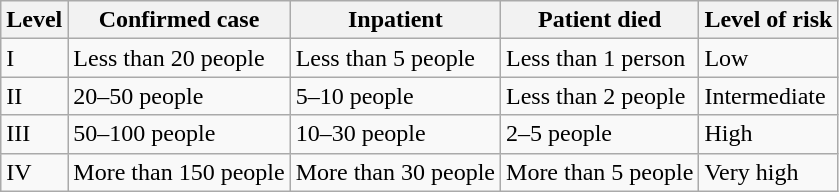<table class="wikitable">
<tr>
<th>Level</th>
<th>Confirmed case</th>
<th>Inpatient</th>
<th>Patient died</th>
<th>Level of risk</th>
</tr>
<tr>
<td>I</td>
<td>Less than 20 people</td>
<td>Less than 5 people</td>
<td>Less than 1 person</td>
<td>Low</td>
</tr>
<tr>
<td>II</td>
<td>20–50 people</td>
<td>5–10 people</td>
<td>Less than 2 people</td>
<td>Intermediate</td>
</tr>
<tr>
<td>III</td>
<td>50–100 people</td>
<td>10–30 people</td>
<td>2–5 people</td>
<td>High</td>
</tr>
<tr>
<td>IV</td>
<td>More than 150 people</td>
<td>More than 30 people</td>
<td>More than 5 people</td>
<td>Very high</td>
</tr>
</table>
